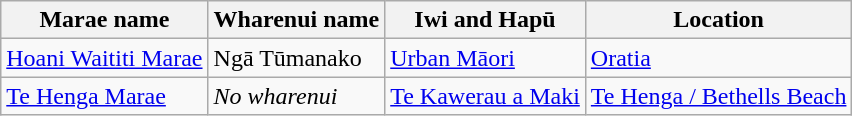<table class="wikitable sortable">
<tr>
<th>Marae name</th>
<th>Wharenui name</th>
<th>Iwi and Hapū</th>
<th>Location</th>
</tr>
<tr>
<td><a href='#'>Hoani Waititi Marae</a></td>
<td>Ngā Tūmanako</td>
<td><a href='#'>Urban Māori</a></td>
<td><a href='#'>Oratia</a></td>
</tr>
<tr>
<td><a href='#'>Te Henga Marae</a></td>
<td><em>No wharenui</em></td>
<td><a href='#'>Te Kawerau a Maki</a></td>
<td><a href='#'>Te Henga / Bethells Beach</a></td>
</tr>
</table>
